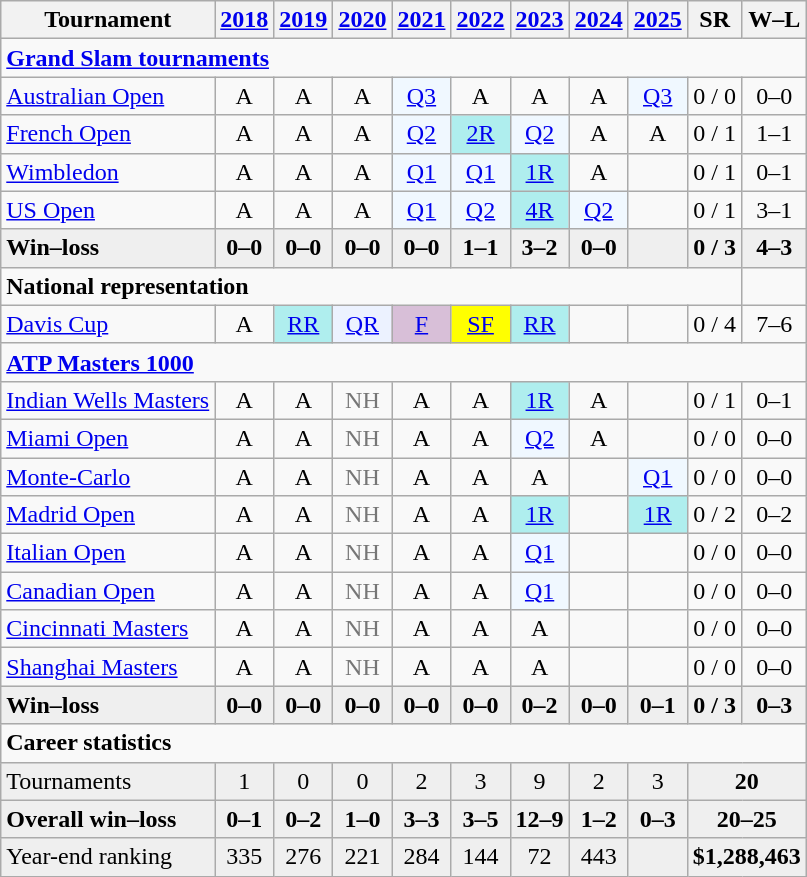<table class=wikitable style=text-align:center>
<tr>
<th>Tournament</th>
<th><a href='#'>2018</a></th>
<th><a href='#'>2019</a></th>
<th><a href='#'>2020</a></th>
<th><a href='#'>2021</a></th>
<th><a href='#'>2022</a></th>
<th><a href='#'>2023</a></th>
<th><a href='#'>2024</a></th>
<th><a href='#'>2025</a></th>
<th>SR</th>
<th>W–L</th>
</tr>
<tr>
<td colspan="11" align="left"><strong><a href='#'>Grand Slam tournaments</a></strong></td>
</tr>
<tr>
<td align=left><a href='#'>Australian Open</a></td>
<td>A</td>
<td>A</td>
<td>A</td>
<td bgcolor=f0f8ff><a href='#'>Q3</a></td>
<td>A</td>
<td>A</td>
<td>A</td>
<td bgcolor=f0f8ff><a href='#'>Q3</a></td>
<td>0 / 0</td>
<td>0–0</td>
</tr>
<tr>
<td align=left><a href='#'>French Open</a></td>
<td>A</td>
<td>A</td>
<td>A</td>
<td bgcolor=f0f8ff><a href='#'>Q2</a></td>
<td bgcolor=afeeee><a href='#'>2R</a></td>
<td bgcolor=f0f8ff><a href='#'>Q2</a></td>
<td>A</td>
<td>A</td>
<td>0 / 1</td>
<td>1–1</td>
</tr>
<tr>
<td align=left><a href='#'>Wimbledon</a></td>
<td>A</td>
<td>A</td>
<td>A</td>
<td bgcolor=f0f8ff><a href='#'>Q1</a></td>
<td bgcolor=f0f8ff><a href='#'>Q1</a></td>
<td bgcolor=afeeee><a href='#'>1R</a></td>
<td>A</td>
<td></td>
<td>0 / 1</td>
<td>0–1</td>
</tr>
<tr>
<td align=left><a href='#'>US Open</a></td>
<td>A</td>
<td>A</td>
<td>A</td>
<td bgcolor=f0f8ff><a href='#'>Q1</a></td>
<td bgcolor=f0f8ff><a href='#'>Q2</a></td>
<td bgcolor=afeeee><a href='#'>4R</a></td>
<td bgcolor=f0f8ff><a href='#'>Q2</a></td>
<td></td>
<td>0 / 1</td>
<td>3–1</td>
</tr>
<tr style=font-weight:bold;background:#efefef>
<td style=text-align:left>Win–loss</td>
<td>0–0</td>
<td>0–0</td>
<td>0–0</td>
<td>0–0</td>
<td>1–1</td>
<td>3–2</td>
<td>0–0</td>
<td></td>
<td>0 / 3</td>
<td>4–3</td>
</tr>
<tr>
<td colspan="10" align="left"><strong>National representation</strong></td>
</tr>
<tr>
<td align=left><a href='#'>Davis Cup</a></td>
<td>A</td>
<td bgcolor=afeeee><a href='#'>RR</a></td>
<td bgcolor=ecf2ff><a href='#'>QR</a></td>
<td bgcolor=thistle><a href='#'>F</a></td>
<td bgcolor=yellow><a href='#'>SF</a></td>
<td bgcolor=afeeee><a href='#'>RR</a></td>
<td></td>
<td></td>
<td>0 / 4</td>
<td>7–6</td>
</tr>
<tr>
<td colspan="11" style="text-align:left"><strong><a href='#'>ATP Masters 1000</a></strong></td>
</tr>
<tr>
<td align=left><a href='#'>Indian Wells Masters</a></td>
<td>A</td>
<td>A</td>
<td style=color:#767676>NH</td>
<td>A</td>
<td>A</td>
<td bgcolor=afeeee><a href='#'>1R</a></td>
<td>A</td>
<td></td>
<td>0 / 1</td>
<td>0–1</td>
</tr>
<tr>
<td align=left><a href='#'>Miami Open</a></td>
<td>A</td>
<td>A</td>
<td style=color:#767676>NH</td>
<td>A</td>
<td>A</td>
<td bgcolor=f0f8ff><a href='#'>Q2</a></td>
<td>A</td>
<td></td>
<td>0 / 0</td>
<td>0–0</td>
</tr>
<tr>
<td align=left><a href='#'>Monte-Carlo</a></td>
<td>A</td>
<td>A</td>
<td style=color:#767676>NH</td>
<td>A</td>
<td>A</td>
<td>A</td>
<td></td>
<td bgcolor=f0f8ff><a href='#'>Q1</a></td>
<td>0 / 0</td>
<td>0–0</td>
</tr>
<tr>
<td align=left><a href='#'>Madrid Open</a></td>
<td>A</td>
<td>A</td>
<td style=color:#767676>NH</td>
<td>A</td>
<td>A</td>
<td bgcolor=afeeee><a href='#'>1R</a></td>
<td></td>
<td bgcolor=afeeee><a href='#'>1R</a></td>
<td>0 / 2</td>
<td>0–2</td>
</tr>
<tr>
<td align=left><a href='#'>Italian Open</a></td>
<td>A</td>
<td>A</td>
<td style=color:#767676>NH</td>
<td>A</td>
<td>A</td>
<td bgcolor=f0f8ff><a href='#'>Q1</a></td>
<td></td>
<td></td>
<td>0 / 0</td>
<td>0–0</td>
</tr>
<tr>
<td align=left><a href='#'>Canadian Open</a></td>
<td>A</td>
<td>A</td>
<td style=color:#767676>NH</td>
<td>A</td>
<td>A</td>
<td bgcolor=f0f8ff><a href='#'>Q1</a></td>
<td></td>
<td></td>
<td>0 / 0</td>
<td>0–0</td>
</tr>
<tr>
<td align=left><a href='#'>Cincinnati Masters</a></td>
<td>A</td>
<td>A</td>
<td style=color:#767676>NH</td>
<td>A</td>
<td>A</td>
<td>A</td>
<td></td>
<td></td>
<td>0 / 0</td>
<td>0–0</td>
</tr>
<tr>
<td align=left><a href='#'>Shanghai Masters</a></td>
<td>A</td>
<td>A</td>
<td style=color:#767676>NH</td>
<td>A</td>
<td>A</td>
<td>A</td>
<td></td>
<td></td>
<td>0 / 0</td>
<td>0–0</td>
</tr>
<tr style=font-weight:bold;background:#efefef>
<td style=text-align:left>Win–loss</td>
<td>0–0</td>
<td>0–0</td>
<td>0–0</td>
<td>0–0</td>
<td>0–0</td>
<td>0–2</td>
<td>0–0</td>
<td>0–1</td>
<td>0 / 3</td>
<td>0–3</td>
</tr>
<tr>
<td colspan="11" style="text-align:left"><strong>Career statistics</strong></td>
</tr>
<tr bgcolor=efefef>
<td style=text-align:left>Tournaments</td>
<td>1</td>
<td>0</td>
<td>0</td>
<td>2</td>
<td>3</td>
<td>9</td>
<td>2</td>
<td>3</td>
<td colspan="2"><strong>20</strong></td>
</tr>
<tr style=font-weight:bold;background:#efefef>
<td style=text-align:left>Overall win–loss</td>
<td>0–1</td>
<td>0–2</td>
<td>1–0</td>
<td>3–3</td>
<td>3–5</td>
<td>12–9</td>
<td>1–2</td>
<td>0–3</td>
<td colspan="2">20–25</td>
</tr>
<tr bgcolor=efefef>
<td style=text-align:left>Year-end ranking</td>
<td>335</td>
<td>276</td>
<td>221</td>
<td>284</td>
<td>144</td>
<td>72</td>
<td>443</td>
<td></td>
<td colspan="2"><strong>$1,288,463</strong></td>
</tr>
</table>
